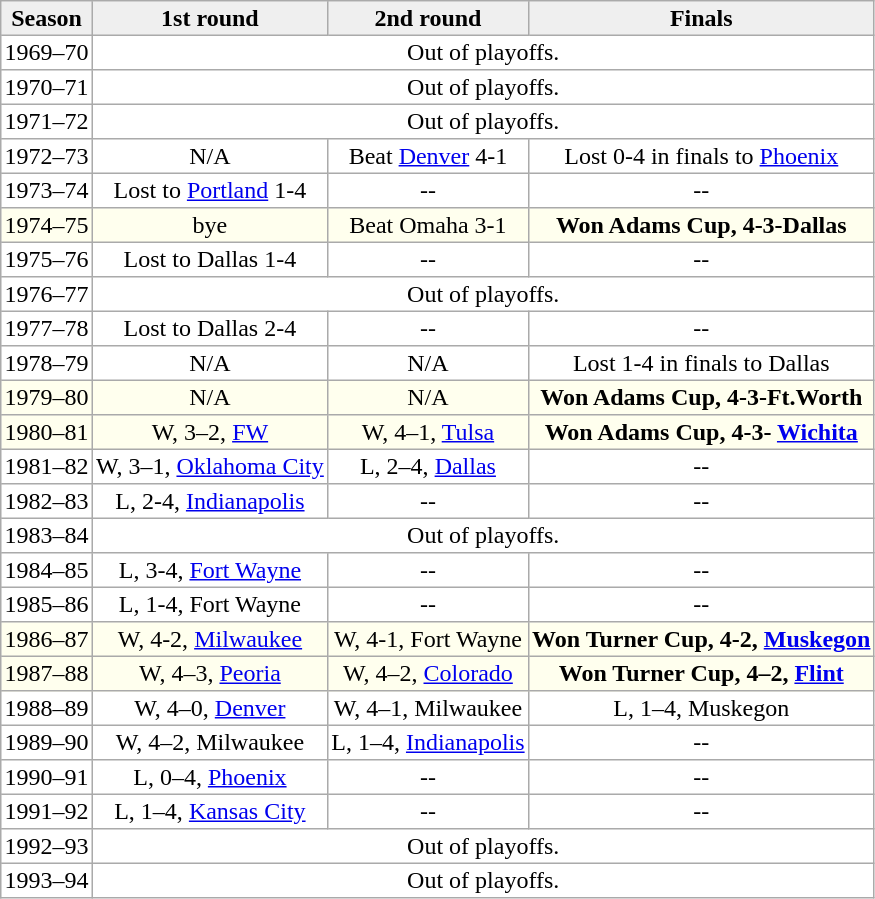<table border="1" cellpadding="2" cellspacing="1" style="border: 1px #aaaaaa solid; border-collapse: collapse;">
<tr bgcolor="#efefef">
<th>Season</th>
<th>1st round</th>
<th>2nd round</th>
<th>Finals</th>
</tr>
<tr align="center">
<td>1969–70</td>
<td colspan="5">Out of playoffs.</td>
</tr>
<tr align="center">
<td>1970–71</td>
<td colspan="5">Out of playoffs.</td>
</tr>
<tr align="center">
<td>1971–72</td>
<td colspan="5">Out of playoffs.</td>
</tr>
<tr align="center">
<td>1972–73</td>
<td>N/A</td>
<td>Beat <a href='#'>Denver</a> 4-1</td>
<td>Lost 0-4 in finals to <a href='#'>Phoenix</a></td>
</tr>
<tr align="center">
<td>1973–74</td>
<td>Lost to <a href='#'>Portland</a> 1-4</td>
<td>--</td>
<td>--</td>
</tr>
<tr align="center" bgcolor="#ffffee">
<td>1974–75</td>
<td>bye</td>
<td>Beat Omaha 3-1</td>
<td><strong>Won Adams Cup, 4-3-Dallas</strong></td>
</tr>
<tr align="center">
<td>1975–76</td>
<td>Lost to Dallas 1-4</td>
<td>--</td>
<td>--</td>
</tr>
<tr align="center">
<td>1976–77</td>
<td colspan="5">Out of playoffs.</td>
</tr>
<tr align="center">
<td>1977–78</td>
<td>Lost to Dallas 2-4</td>
<td>--</td>
<td>--</td>
</tr>
<tr align="center">
<td>1978–79</td>
<td>N/A</td>
<td>N/A</td>
<td>Lost 1-4 in finals to Dallas</td>
</tr>
<tr align="center"  bgcolor="#ffffee">
<td>1979–80</td>
<td>N/A</td>
<td>N/A</td>
<td><strong>Won Adams Cup, 4-3-Ft.Worth</strong></td>
</tr>
<tr align="center"  bgcolor="#ffffee">
<td>1980–81</td>
<td>W, 3–2, <a href='#'>FW</a></td>
<td>W, 4–1, <a href='#'>Tulsa</a></td>
<td><strong>Won Adams Cup, 4-3- <a href='#'>Wichita</a></strong></td>
</tr>
<tr align="center">
<td>1981–82</td>
<td>W, 3–1, <a href='#'>Oklahoma City</a></td>
<td>L, 2–4, <a href='#'>Dallas</a></td>
<td>--</td>
</tr>
<tr align="center">
<td>1982–83</td>
<td>L, 2-4, <a href='#'>Indianapolis</a></td>
<td>--</td>
<td>--</td>
</tr>
<tr align="center">
<td>1983–84</td>
<td colspan="5">Out of playoffs.</td>
</tr>
<tr align="center">
<td>1984–85</td>
<td>L, 3-4, <a href='#'>Fort Wayne</a></td>
<td>--</td>
<td>--</td>
</tr>
<tr align="center">
<td>1985–86</td>
<td>L, 1-4, Fort Wayne</td>
<td>--</td>
<td>--</td>
</tr>
<tr align="center"    bgcolor="#ffffee">
<td>1986–87</td>
<td>W, 4-2, <a href='#'>Milwaukee</a></td>
<td>W, 4-1, Fort Wayne</td>
<td><strong>Won Turner Cup, 4-2, <a href='#'>Muskegon</a></strong></td>
</tr>
<tr align="center"    bgcolor="#ffffee">
<td>1987–88</td>
<td>W, 4–3, <a href='#'>Peoria</a></td>
<td>W, 4–2, <a href='#'>Colorado</a></td>
<td><strong>Won Turner Cup, 4–2, <a href='#'>Flint</a></strong></td>
</tr>
<tr align="center">
<td>1988–89</td>
<td>W, 4–0, <a href='#'>Denver</a></td>
<td>W, 4–1, Milwaukee</td>
<td>L, 1–4, Muskegon</td>
</tr>
<tr align="center">
<td>1989–90</td>
<td>W, 4–2, Milwaukee</td>
<td>L, 1–4, <a href='#'>Indianapolis</a></td>
<td>--</td>
</tr>
<tr align="center">
<td>1990–91</td>
<td>L, 0–4, <a href='#'>Phoenix</a></td>
<td>--</td>
<td>--</td>
</tr>
<tr align="center">
<td>1991–92</td>
<td>L, 1–4, <a href='#'>Kansas City</a></td>
<td>--</td>
<td>--</td>
</tr>
<tr align="center">
<td>1992–93</td>
<td colspan="5">Out of playoffs.</td>
</tr>
<tr align="center">
<td>1993–94</td>
<td colspan="5">Out of playoffs.</td>
</tr>
</table>
